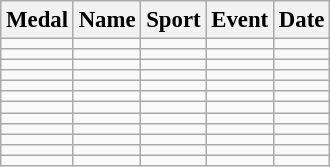<table class="wikitable sortable" style="font-size:95%">
<tr>
<th>Medal</th>
<th>Name</th>
<th>Sport</th>
<th>Event</th>
<th>Date</th>
</tr>
<tr>
<td></td>
<td></td>
<td></td>
<td></td>
<td></td>
</tr>
<tr>
<td></td>
<td></td>
<td></td>
<td></td>
<td></td>
</tr>
<tr>
<td></td>
<td></td>
<td></td>
<td></td>
<td></td>
</tr>
<tr>
<td></td>
<td></td>
<td></td>
<td></td>
<td></td>
</tr>
<tr>
<td></td>
<td></td>
<td></td>
<td></td>
<td></td>
</tr>
<tr>
<td></td>
<td></td>
<td></td>
<td></td>
<td></td>
</tr>
<tr>
<td></td>
<td></td>
<td></td>
<td></td>
<td></td>
</tr>
<tr>
<td></td>
<td></td>
<td></td>
<td></td>
<td></td>
</tr>
<tr>
<td></td>
<td></td>
<td></td>
<td></td>
<td></td>
</tr>
<tr>
<td></td>
<td></td>
<td></td>
<td></td>
<td></td>
</tr>
<tr>
<td></td>
<td></td>
<td></td>
<td></td>
<td></td>
</tr>
<tr>
<td></td>
<td></td>
<td></td>
<td></td>
<td></td>
</tr>
</table>
